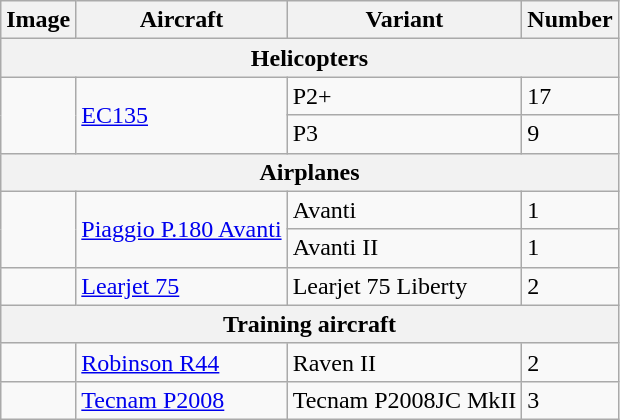<table class="wikitable">
<tr>
<th>Image</th>
<th>Aircraft</th>
<th>Variant</th>
<th>Number</th>
</tr>
<tr>
<th colspan="4">Helicopters</th>
</tr>
<tr>
<td rowspan="2"></td>
<td rowspan="2"><a href='#'>EC135</a></td>
<td>P2+</td>
<td>17</td>
</tr>
<tr>
<td>P3</td>
<td>9</td>
</tr>
<tr>
<th colspan="4">Airplanes</th>
</tr>
<tr>
<td rowspan="2"></td>
<td rowspan="2"><a href='#'>Piaggio P.180 Avanti</a></td>
<td>Avanti</td>
<td>1</td>
</tr>
<tr>
<td>Avanti II</td>
<td>1</td>
</tr>
<tr>
<td></td>
<td><a href='#'>Learjet 75</a></td>
<td>Learjet 75 Liberty</td>
<td>2</td>
</tr>
<tr>
<th colspan="4">Training aircraft</th>
</tr>
<tr>
<td></td>
<td><a href='#'>Robinson R44</a></td>
<td>Raven II</td>
<td>2</td>
</tr>
<tr>
<td></td>
<td><a href='#'>Tecnam P2008</a></td>
<td>Tecnam P2008JC MkII</td>
<td>3</td>
</tr>
</table>
